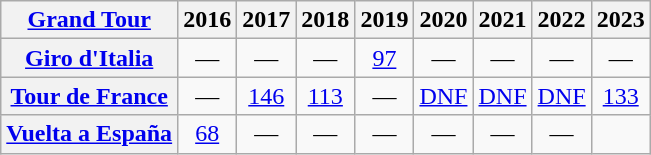<table class="wikitable plainrowheaders">
<tr>
<th scope="col"><a href='#'>Grand Tour</a></th>
<th scope="col">2016</th>
<th scope="col">2017</th>
<th scope="col">2018</th>
<th scope="col">2019</th>
<th scope="col">2020</th>
<th scope="col">2021</th>
<th scope="col">2022</th>
<th scope="col">2023</th>
</tr>
<tr style="text-align:center;">
<th scope="row"> <a href='#'>Giro d'Italia</a></th>
<td>—</td>
<td>—</td>
<td>—</td>
<td><a href='#'>97</a></td>
<td>—</td>
<td>—</td>
<td>—</td>
<td>—</td>
</tr>
<tr style="text-align:center;">
<th scope="row"> <a href='#'>Tour de France</a></th>
<td>—</td>
<td><a href='#'>146</a></td>
<td><a href='#'>113</a></td>
<td>—</td>
<td><a href='#'>DNF</a></td>
<td><a href='#'>DNF</a></td>
<td><a href='#'>DNF</a></td>
<td><a href='#'>133</a></td>
</tr>
<tr style="text-align:center;">
<th scope="row"> <a href='#'>Vuelta a España</a></th>
<td><a href='#'>68</a></td>
<td>—</td>
<td>—</td>
<td>—</td>
<td>—</td>
<td>—</td>
<td>—</td>
<td></td>
</tr>
</table>
